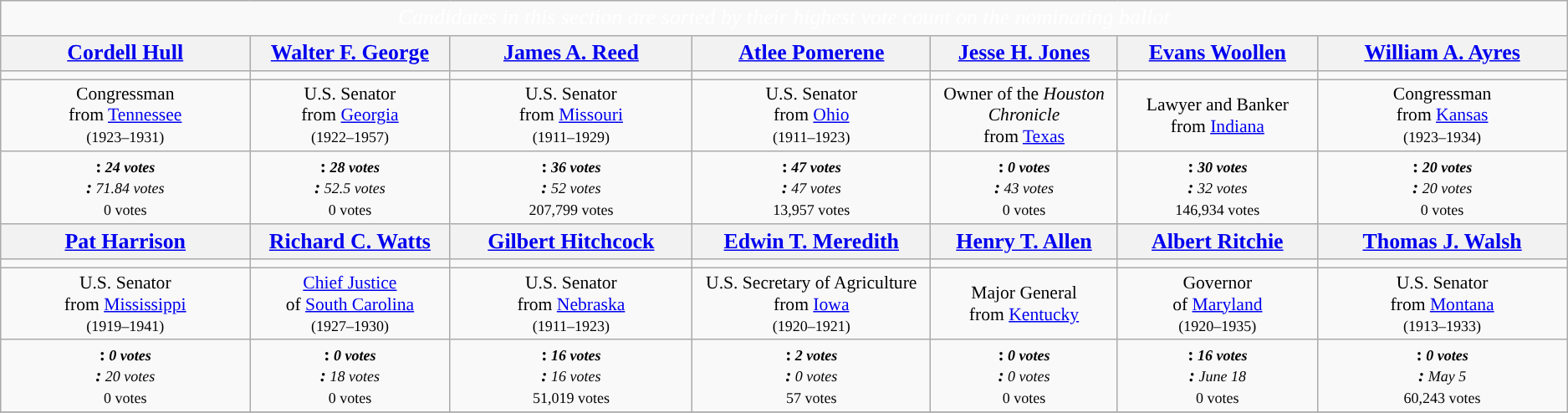<table class="wikitable" style="font-size:90%">
<tr>
<td colspan="7" style="text-align:center; width:1400px; font-size:120%; color:white; background:"><em>Candidates in this section are sorted by their highest vote count on the nominating ballot</em></td>
</tr>
<tr>
<th scope="col" style="width:3em; font-size:120%;"><a href='#'>Cordell Hull</a></th>
<th scope="col" style="width:3em; font-size:120%;"><a href='#'>Walter F. George</a></th>
<th scope="col" style="width:3em; font-size:120%;"><a href='#'>James A. Reed</a></th>
<th scope="col" style="width:3em; font-size:120%;"><a href='#'>Atlee Pomerene</a></th>
<th scope="col" style="width:3em; font-size:120%;"><a href='#'>Jesse H. Jones</a></th>
<th scope="col" style="width:3em; font-size:120%;"><a href='#'>Evans Woollen</a></th>
<th scope="col" style="width:3em; font-size:120%;"><a href='#'>William A. Ayres</a></th>
</tr>
<tr>
<td></td>
<td></td>
<td></td>
<td></td>
<td></td>
<td></td>
<td></td>
</tr>
<tr style="text-align:center">
<td>Congressman<br>from <a href='#'>Tennessee</a><br><small>(1923–1931)</small></td>
<td>U.S. Senator<br>from <a href='#'>Georgia</a><br><small>(1922–1957)</small></td>
<td>U.S. Senator<br>from <a href='#'>Missouri</a><br><small>(1911–1929)</small></td>
<td>U.S. Senator<br>from <a href='#'>Ohio</a><br><small>(1911–1923)</small></td>
<td>Owner of the <em>Houston Chronicle</em><br>from <a href='#'>Texas</a></td>
<td>Lawyer and Banker<br>from <a href='#'>Indiana</a></td>
<td>Congressman<br>from <a href='#'>Kansas</a><br><small>(1923–1934)</small></td>
</tr>
<tr style="text-align:center">
<td><strong>:<strong><em><small> 24 votes</small><em><br></strong>:</em></strong><small> 71.84 votes</small></em><br><small>0 votes</small></td>
<td><strong>:<strong><em><small> 28 votes</small><em><br></strong>:</em></strong><small> 52.5 votes</small></em><br><small>0 votes</small></td>
<td><strong>:<strong><em><small> 36 votes</small><em><br></strong>:</em></strong><small> 52 votes</small></em><br><small>207,799 votes</small></td>
<td><strong>:<strong><em><small> 47 votes</small><em><br></strong>:</em></strong><small> 47 votes</small></em><br><small>13,957 votes</small></td>
<td><strong>:<strong><em><small> 0 votes</small><em><br></strong>:</em></strong><small> 43 votes</small></em><br><small>0 votes</small></td>
<td><strong>:<strong><em><small> 30 votes</small><em><br></strong>:</em></strong><small> 32 votes</small></em><br><small>146,934 votes</small></td>
<td><strong>:<strong><em><small> 20 votes</small><em><br></strong>:</em></strong><small> 20 votes</small></em><br><small>0 votes</small></td>
</tr>
<tr>
<th scope="col" style="width:3em; font-size:120%;"><a href='#'>Pat Harrison</a></th>
<th scope="col" style="width:3em; font-size:120%;"><a href='#'>Richard C. Watts</a></th>
<th scope="col" style="width:3em; font-size:120%;"><a href='#'>Gilbert Hitchcock</a></th>
<th scope="col" style="width:3em; font-size:120%;"><a href='#'>Edwin T. Meredith</a></th>
<th scope="col" style="width:3em; font-size:120%;"><a href='#'>Henry T. Allen</a></th>
<th scope="col" style="width:3em; font-size:120%;"><a href='#'>Albert Ritchie</a></th>
<th scope="col" style="width:3em; font-size:120%;"><a href='#'>Thomas J. Walsh</a></th>
</tr>
<tr>
<td></td>
<td></td>
<td></td>
<td></td>
<td></td>
<td></td>
<td></td>
</tr>
<tr style="text-align:center">
<td>U.S. Senator<br>from <a href='#'>Mississippi</a><br><small>(1919–1941)</small></td>
<td><a href='#'>Chief Justice</a><br>of <a href='#'>South Carolina</a><br><small>(1927–1930)</small></td>
<td>U.S. Senator<br>from <a href='#'>Nebraska</a><br><small>(1911–1923)</small></td>
<td>U.S. Secretary of Agriculture<br>from <a href='#'>Iowa</a><br><small>(1920–1921)</small></td>
<td>Major General<br>from <a href='#'>Kentucky</a></td>
<td>Governor<br>of <a href='#'>Maryland</a><br><small>(1920–1935)</small></td>
<td>U.S. Senator<br>from <a href='#'>Montana</a><br><small>(1913–1933)</small></td>
</tr>
<tr style="text-align:center">
<td><strong>:<strong><em><small> 0 votes</small><em><br></strong>:</em></strong><small> 20 votes</small></em><br><small>0 votes</small></td>
<td><strong>:<strong><em><small> 0 votes</small><em><br></strong>:</em></strong><small> 18 votes</small></em><br><small>0 votes</small></td>
<td><strong>:<strong><em><small> 16 votes</small><em><br></strong>:</em></strong><small> 16 votes</small></em><br><small>51,019 votes</small></td>
<td><strong>:<strong><em><small> 2 votes</small><em><br></strong>:</em></strong><small> 0 votes</small></em><br><small>57 votes</small></td>
<td><strong>:<strong><em><small> 0 votes</small><em><br></strong>:</em></strong><small> 0 votes</small></em><br><small>0 votes</small></td>
<td><strong>:<strong><em><small> 16 votes</small><em><br></strong>:</em></strong><small> June 18</small></em><br><small>0 votes</small></td>
<td><strong>:<strong><em><small> 0 votes</small><em><br></strong>:</em></strong><small> May 5</small></em><br><small>60,243 votes</small></td>
</tr>
<tr>
</tr>
</table>
